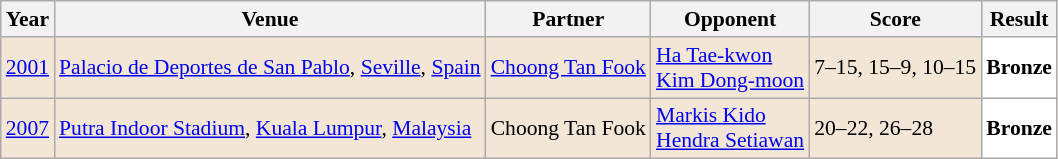<table class="sortable wikitable" style="font-size: 90%;">
<tr>
<th>Year</th>
<th>Venue</th>
<th>Partner</th>
<th>Opponent</th>
<th>Score</th>
<th>Result</th>
</tr>
<tr style="background:#F3E6D7">
<td align="center"><a href='#'>2001</a></td>
<td align="left"><a href='#'>Palacio de Deportes de San Pablo</a>, <a href='#'>Seville</a>, <a href='#'>Spain</a></td>
<td align="left"> <a href='#'>Choong Tan Fook</a></td>
<td align="left"> <a href='#'>Ha Tae-kwon</a> <br>  <a href='#'>Kim Dong-moon</a></td>
<td align="left">7–15, 15–9, 10–15</td>
<td style="text-align:left; background:white"> <strong>Bronze</strong></td>
</tr>
<tr style="background:#F3E6D7">
<td align="center"><a href='#'>2007</a></td>
<td align="left"><a href='#'>Putra Indoor Stadium</a>, <a href='#'>Kuala Lumpur</a>, <a href='#'>Malaysia</a></td>
<td align="left"> Choong Tan Fook</td>
<td align="left"> <a href='#'>Markis Kido</a> <br>  <a href='#'>Hendra Setiawan</a></td>
<td align="left">20–22, 26–28</td>
<td style="text-align:left; background:white"> <strong>Bronze</strong></td>
</tr>
</table>
